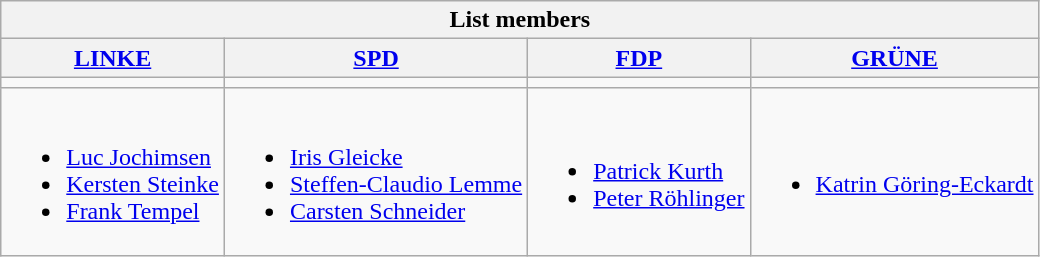<table class=wikitable>
<tr>
<th colspan=4>List members</th>
</tr>
<tr>
<th><a href='#'>LINKE</a></th>
<th><a href='#'>SPD</a></th>
<th><a href='#'>FDP</a></th>
<th><a href='#'>GRÜNE</a></th>
</tr>
<tr>
<td bgcolor=></td>
<td bgcolor=></td>
<td bgcolor=></td>
<td bgcolor=></td>
</tr>
<tr>
<td><br><ul><li><a href='#'>Luc Jochimsen</a></li><li><a href='#'>Kersten Steinke</a></li><li><a href='#'>Frank Tempel</a></li></ul></td>
<td><br><ul><li><a href='#'>Iris Gleicke</a></li><li><a href='#'>Steffen-Claudio Lemme</a></li><li><a href='#'>Carsten Schneider</a></li></ul></td>
<td><br><ul><li><a href='#'>Patrick Kurth</a></li><li><a href='#'>Peter Röhlinger</a></li></ul></td>
<td><br><ul><li><a href='#'>Katrin Göring-Eckardt</a></li></ul></td>
</tr>
</table>
